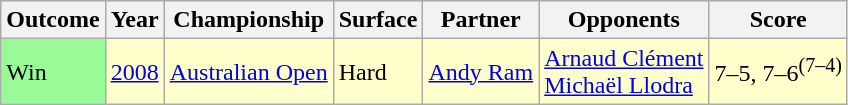<table class="sortable wikitable">
<tr>
<th>Outcome</th>
<th>Year</th>
<th>Championship</th>
<th>Surface</th>
<th>Partner</th>
<th>Opponents</th>
<th class="unsortable">Score</th>
</tr>
<tr style="background:#ffc;">
<td style="background:#98fb98;">Win</td>
<td><a href='#'>2008</a></td>
<td><a href='#'>Australian Open</a></td>
<td>Hard</td>
<td> <a href='#'>Andy Ram</a></td>
<td> <a href='#'>Arnaud Clément</a><br> <a href='#'>Michaël Llodra</a></td>
<td>7–5, 7–6<sup>(7–4)</sup></td>
</tr>
</table>
